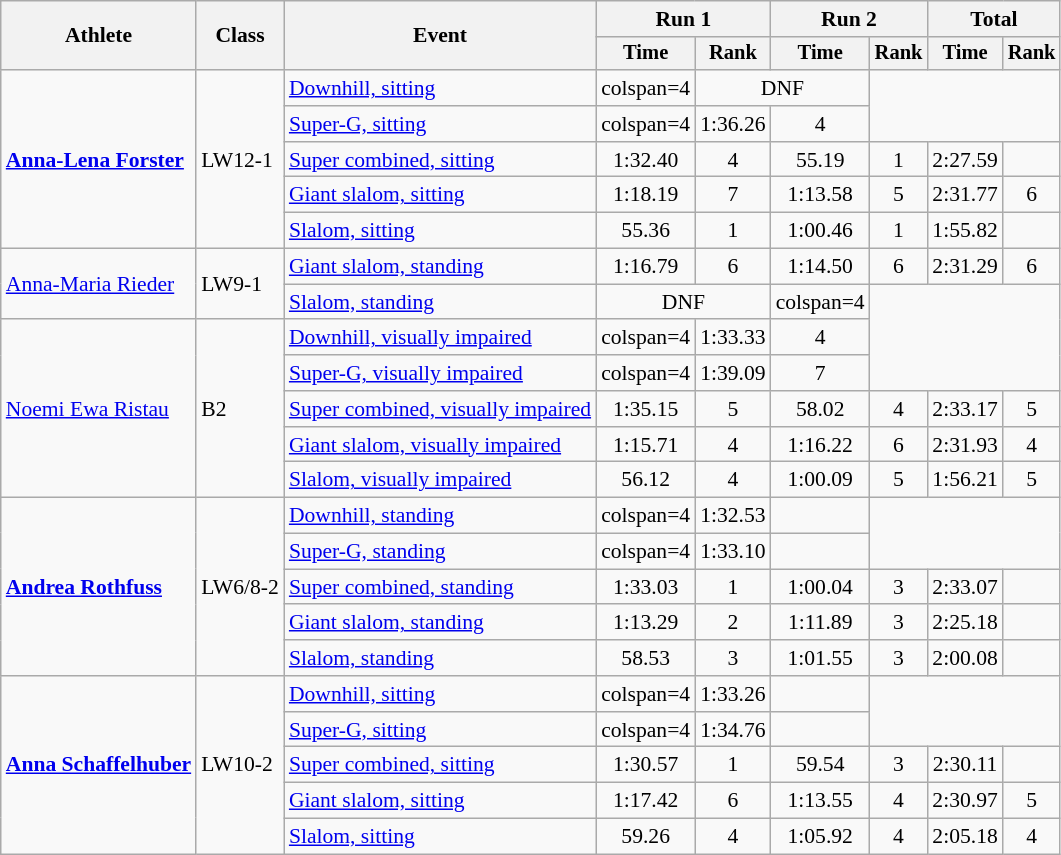<table class=wikitable style="font-size:90%">
<tr>
<th rowspan=2>Athlete</th>
<th rowspan=2>Class</th>
<th rowspan=2>Event</th>
<th colspan=2>Run 1</th>
<th colspan=2>Run 2</th>
<th colspan=2>Total</th>
</tr>
<tr style="font-size:95%">
<th>Time</th>
<th>Rank</th>
<th>Time</th>
<th>Rank</th>
<th>Time</th>
<th>Rank</th>
</tr>
<tr>
<td rowspan=5><strong><a href='#'>Anna-Lena Forster</a></strong></td>
<td rowspan=5>LW12-1</td>
<td><a href='#'>Downhill, sitting</a></td>
<td>colspan=4 </td>
<td colspan=2 align="center">DNF</td>
</tr>
<tr>
<td><a href='#'>Super-G, sitting</a></td>
<td>colspan=4 </td>
<td align="center">1:36.26</td>
<td align="center">4</td>
</tr>
<tr>
<td><a href='#'>Super combined, sitting</a></td>
<td align="center">1:32.40</td>
<td align="center">4</td>
<td align="center">55.19</td>
<td align="center">1</td>
<td align="center">2:27.59</td>
<td align="center"></td>
</tr>
<tr>
<td><a href='#'>Giant slalom, sitting</a></td>
<td align="center">1:18.19</td>
<td align="center">7</td>
<td align="center">1:13.58</td>
<td align="center">5</td>
<td align="center">2:31.77</td>
<td align="center">6</td>
</tr>
<tr>
<td><a href='#'>Slalom, sitting</a></td>
<td align="center">55.36</td>
<td align="center">1</td>
<td align="center">1:00.46</td>
<td align="center">1</td>
<td align="center">1:55.82</td>
<td align="center"></td>
</tr>
<tr>
<td rowspan=2><a href='#'>Anna-Maria Rieder</a></td>
<td rowspan=2>LW9-1</td>
<td><a href='#'>Giant slalom, standing</a></td>
<td align="center">1:16.79</td>
<td align="center">6</td>
<td align="center">1:14.50</td>
<td align="center">6</td>
<td align="center">2:31.29</td>
<td align="center">6</td>
</tr>
<tr>
<td><a href='#'>Slalom, standing</a></td>
<td colspan=2 align="center">DNF</td>
<td>colspan=4 </td>
</tr>
<tr>
<td rowspan=5><a href='#'>Noemi Ewa Ristau</a><br></td>
<td rowspan=5>B2</td>
<td><a href='#'>Downhill, visually impaired</a></td>
<td>colspan=4 </td>
<td align="center">1:33.33</td>
<td align="center">4</td>
</tr>
<tr>
<td><a href='#'>Super-G, visually impaired</a></td>
<td>colspan=4 </td>
<td align="center">1:39.09</td>
<td align="center">7</td>
</tr>
<tr>
<td><a href='#'>Super combined, visually impaired</a></td>
<td align="center">1:35.15</td>
<td align="center">5</td>
<td align="center">58.02</td>
<td align="center">4</td>
<td align="center">2:33.17</td>
<td align="center">5</td>
</tr>
<tr>
<td><a href='#'>Giant slalom, visually impaired</a></td>
<td align="center">1:15.71</td>
<td align="center">4</td>
<td align="center">1:16.22</td>
<td align="center">6</td>
<td align="center">2:31.93</td>
<td align="center">4</td>
</tr>
<tr>
<td><a href='#'>Slalom, visually impaired</a></td>
<td align="center">56.12</td>
<td align="center">4</td>
<td align="center">1:00.09</td>
<td align="center">5</td>
<td align="center">1:56.21</td>
<td align="center">5</td>
</tr>
<tr>
<td rowspan=5><strong><a href='#'>Andrea Rothfuss</a></strong></td>
<td rowspan=5>LW6/8-2</td>
<td><a href='#'>Downhill, standing</a></td>
<td>colspan=4 </td>
<td align="center">1:32.53</td>
<td align="center"></td>
</tr>
<tr>
<td><a href='#'>Super-G, standing</a></td>
<td>colspan=4 </td>
<td align="center">1:33.10</td>
<td align="center"></td>
</tr>
<tr>
<td><a href='#'>Super combined, standing</a></td>
<td align="center">1:33.03</td>
<td align="center">1</td>
<td align="center">1:00.04</td>
<td align="center">3</td>
<td align="center">2:33.07</td>
<td align="center"></td>
</tr>
<tr>
<td><a href='#'>Giant slalom, standing</a></td>
<td align="center">1:13.29</td>
<td align="center">2</td>
<td align="center">1:11.89</td>
<td align="center">3</td>
<td align="center">2:25.18</td>
<td align="center"></td>
</tr>
<tr>
<td><a href='#'>Slalom, standing</a></td>
<td align="center">58.53</td>
<td align="center">3</td>
<td align="center">1:01.55</td>
<td align="center">3</td>
<td align="center">2:00.08</td>
<td align="center"></td>
</tr>
<tr>
<td rowspan=5><strong><a href='#'>Anna Schaffelhuber</a></strong></td>
<td rowspan=5>LW10-2</td>
<td><a href='#'>Downhill, sitting</a></td>
<td>colspan=4 </td>
<td align="center">1:33.26</td>
<td align="center"></td>
</tr>
<tr>
<td><a href='#'>Super-G, sitting</a></td>
<td>colspan=4 </td>
<td align="center">1:34.76</td>
<td align="center"></td>
</tr>
<tr>
<td><a href='#'>Super combined, sitting</a></td>
<td align="center">1:30.57</td>
<td align="center">1</td>
<td align="center">59.54</td>
<td align="center">3</td>
<td align="center">2:30.11</td>
<td align="center"></td>
</tr>
<tr>
<td><a href='#'>Giant slalom, sitting</a></td>
<td align="center">1:17.42</td>
<td align="center">6</td>
<td align="center">1:13.55</td>
<td align="center">4</td>
<td align="center">2:30.97</td>
<td align="center">5</td>
</tr>
<tr>
<td><a href='#'>Slalom, sitting</a></td>
<td align="center">59.26</td>
<td align="center">4</td>
<td align="center">1:05.92</td>
<td align="center">4</td>
<td align="center">2:05.18</td>
<td align="center">4</td>
</tr>
</table>
